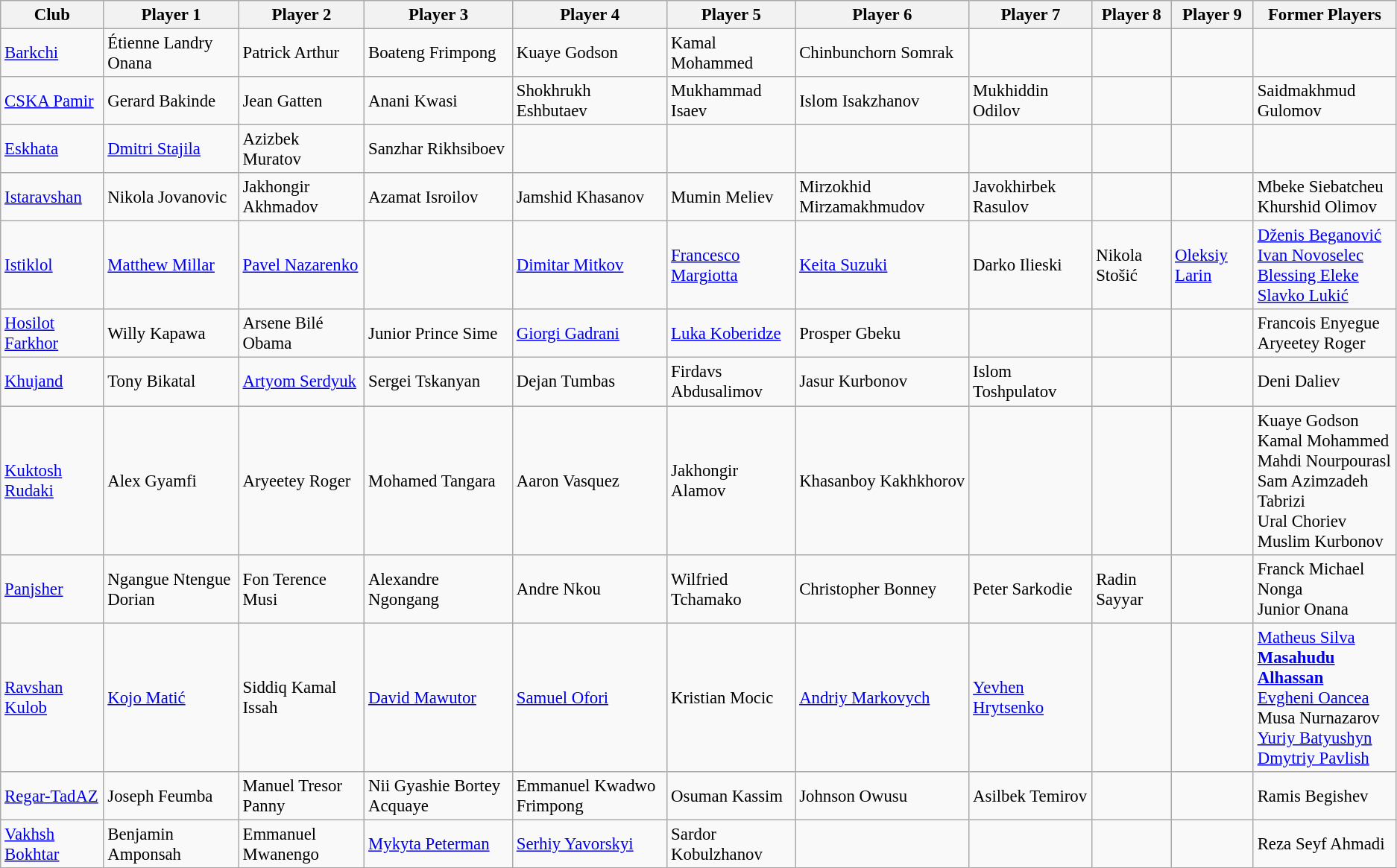<table class="wikitable" style="font-size:95%;">
<tr>
<th>Club</th>
<th>Player 1</th>
<th>Player 2</th>
<th>Player 3</th>
<th>Player 4</th>
<th>Player 5</th>
<th>Player 6</th>
<th>Player 7</th>
<th>Player 8</th>
<th>Player 9</th>
<th>Former Players</th>
</tr>
<tr>
<td><a href='#'>Barkchi</a></td>
<td> Étienne Landry Onana</td>
<td> Patrick Arthur</td>
<td> Boateng Frimpong</td>
<td> Kuaye Godson</td>
<td> Kamal Mohammed</td>
<td> Chinbunchorn Somrak</td>
<td></td>
<td></td>
<td></td>
<td></td>
</tr>
<tr>
<td><a href='#'>CSKA Pamir</a></td>
<td> Gerard Bakinde</td>
<td> Jean Gatten</td>
<td> Anani Kwasi</td>
<td> Shokhrukh Eshbutaev</td>
<td> Mukhammad Isaev</td>
<td> Islom Isakzhanov</td>
<td> Mukhiddin Odilov</td>
<td></td>
<td></td>
<td> Saidmakhmud Gulomov</td>
</tr>
<tr>
<td><a href='#'>Eskhata</a></td>
<td> <a href='#'>Dmitri Stajila</a></td>
<td> Azizbek Muratov</td>
<td> Sanzhar Rikhsiboev</td>
<td></td>
<td></td>
<td></td>
<td></td>
<td></td>
<td></td>
<td></td>
</tr>
<tr>
<td><a href='#'>Istaravshan</a></td>
<td> Nikola Jovanovic</td>
<td> Jakhongir Akhmadov</td>
<td> Azamat Isroilov</td>
<td> Jamshid Khasanov</td>
<td> Mumin Meliev</td>
<td> Mirzokhid Mirzamakhmudov</td>
<td> Javokhirbek Rasulov</td>
<td></td>
<td></td>
<td> Mbeke Siebatcheu <br>  Khurshid Olimov</td>
</tr>
<tr>
<td><a href='#'>Istiklol</a></td>
<td> <a href='#'>Matthew Millar</a></td>
<td> <a href='#'>Pavel Nazarenko</a></td>
<td> </td>
<td> <a href='#'>Dimitar Mitkov</a></td>
<td> <a href='#'>Francesco Margiotta</a></td>
<td> <a href='#'>Keita Suzuki</a></td>
<td> Darko Ilieski</td>
<td> Nikola Stošić</td>
<td> <a href='#'>Oleksiy Larin</a></td>
<td> <a href='#'>Dženis Beganović</a> <br>  <a href='#'>Ivan Novoselec</a> <br>  <a href='#'>Blessing Eleke</a> <br>  <a href='#'>Slavko Lukić</a></td>
</tr>
<tr>
<td><a href='#'>Hosilot Farkhor</a></td>
<td> Willy Kapawa</td>
<td> Arsene Bilé Obama</td>
<td> Junior Prince Sime</td>
<td> <a href='#'>Giorgi Gadrani</a></td>
<td> <a href='#'>Luka Koberidze</a></td>
<td> Prosper Gbeku</td>
<td></td>
<td></td>
<td></td>
<td> Francois Enyegue <br>  Aryeetey Roger</td>
</tr>
<tr>
<td><a href='#'>Khujand</a></td>
<td> Tony Bikatal</td>
<td> <a href='#'>Artyom Serdyuk</a></td>
<td> Sergei Tskanyan</td>
<td> Dejan Tumbas</td>
<td> Firdavs Abdusalimov</td>
<td> Jasur Kurbonov</td>
<td> Islom Toshpulatov</td>
<td></td>
<td></td>
<td> Deni Daliev</td>
</tr>
<tr>
<td><a href='#'>Kuktosh Rudaki</a></td>
<td> Alex Gyamfi</td>
<td> Aryeetey Roger</td>
<td> Mohamed Tangara</td>
<td> Aaron Vasquez</td>
<td> Jakhongir Alamov</td>
<td> Khasanboy Kakhkhorov</td>
<td></td>
<td></td>
<td></td>
<td> Kuaye Godson <br>  Kamal Mohammed <br>  Mahdi Nourpourasl <br>  Sam Azimzadeh Tabrizi <br>  Ural Choriev <br>  Muslim Kurbonov</td>
</tr>
<tr>
<td><a href='#'>Panjsher</a></td>
<td> Ngangue Ntengue Dorian</td>
<td> Fon Terence Musi</td>
<td> Alexandre Ngongang</td>
<td> Andre Nkou</td>
<td> Wilfried Tchamako</td>
<td> Christopher Bonney</td>
<td> Peter Sarkodie</td>
<td> Radin Sayyar</td>
<td></td>
<td> Franck Michael Nonga <br>  Junior Onana</td>
</tr>
<tr>
<td><a href='#'>Ravshan Kulob</a></td>
<td> <a href='#'>Kojo Matić</a></td>
<td> Siddiq Kamal Issah</td>
<td> <a href='#'>David Mawutor</a></td>
<td> <a href='#'>Samuel Ofori</a></td>
<td> Kristian Mocic</td>
<td> <a href='#'>Andriy Markovych</a></td>
<td> <a href='#'>Yevhen Hrytsenko</a></td>
<td></td>
<td></td>
<td> <a href='#'>Matheus Silva</a> <br>  <strong><a href='#'>Masahudu Alhassan</a></strong> <br>  <a href='#'>Evgheni Oancea</a> <br>  Musa Nurnazarov <br>  <a href='#'>Yuriy Batyushyn</a> <br>  <a href='#'>Dmytriy Pavlish</a></td>
</tr>
<tr>
<td><a href='#'>Regar-TadAZ</a></td>
<td> Joseph Feumba</td>
<td> Manuel Tresor Panny</td>
<td> Nii Gyashie Bortey Acquaye</td>
<td> Emmanuel Kwadwo Frimpong</td>
<td> Osuman Kassim</td>
<td> Johnson Owusu</td>
<td> Asilbek Temirov</td>
<td></td>
<td></td>
<td> Ramis Begishev</td>
</tr>
<tr>
<td><a href='#'>Vakhsh Bokhtar</a></td>
<td> Benjamin Amponsah</td>
<td> Emmanuel Mwanengo</td>
<td> <a href='#'>Mykyta Peterman</a></td>
<td> <a href='#'>Serhiy Yavorskyi</a></td>
<td> Sardor Kobulzhanov</td>
<td></td>
<td></td>
<td></td>
<td></td>
<td> Reza Seyf Ahmadi</td>
</tr>
</table>
